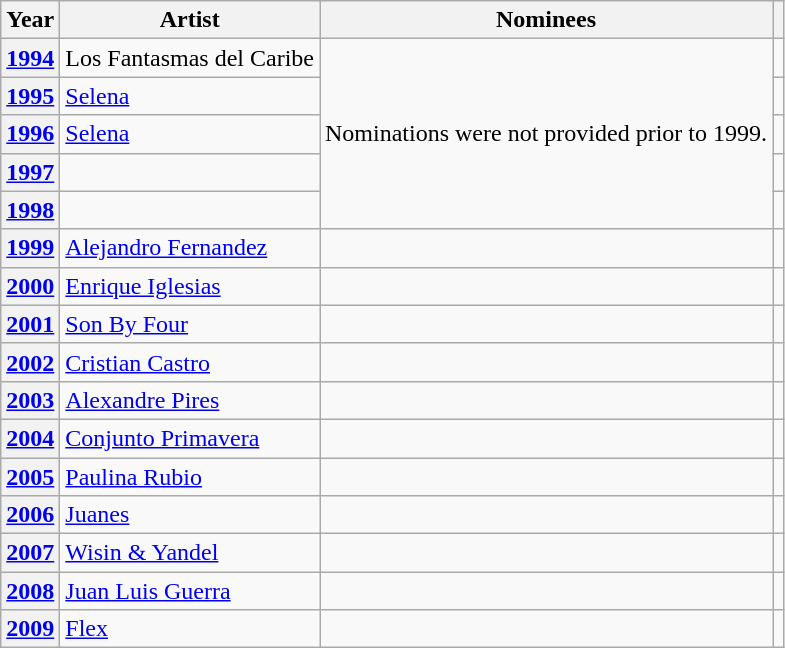<table class="wikitable">
<tr>
<th>Year</th>
<th>Artist</th>
<th>Nominees</th>
<th></th>
</tr>
<tr>
<th scope="row"><a href='#'>1994</a></th>
<td>Los Fantasmas del Caribe</td>
<td rowspan="5">Nominations were not provided prior to 1999.</td>
<td></td>
</tr>
<tr>
<th scope="row"><a href='#'>1995</a></th>
<td><a href='#'>Selena</a></td>
<td></td>
</tr>
<tr>
<th scope="row"><a href='#'>1996</a></th>
<td><a href='#'>Selena</a></td>
<td></td>
</tr>
<tr>
<th scope="row"><a href='#'>1997</a></th>
<td></td>
<td></td>
</tr>
<tr>
<th scope="row"><a href='#'>1998</a></th>
<td></td>
<td></td>
</tr>
<tr>
<th scope="row"><a href='#'>1999</a></th>
<td><a href='#'>Alejandro Fernandez</a></td>
<td></td>
<td></td>
</tr>
<tr>
<th scope="row"><a href='#'>2000</a></th>
<td><a href='#'>Enrique Iglesias</a></td>
<td></td>
<td></td>
</tr>
<tr>
<th scope="row"><a href='#'>2001</a></th>
<td><a href='#'>Son By Four</a></td>
<td></td>
<td></td>
</tr>
<tr>
<th scope="row"><a href='#'>2002</a></th>
<td><a href='#'>Cristian Castro</a></td>
<td></td>
<td></td>
</tr>
<tr>
<th scope="row"><a href='#'>2003</a></th>
<td><a href='#'>Alexandre Pires</a></td>
<td></td>
<td><br></td>
</tr>
<tr>
<th scope="row"><a href='#'>2004</a></th>
<td><a href='#'>Conjunto Primavera</a></td>
<td></td>
<td><br></td>
</tr>
<tr>
<th scope="row"><a href='#'>2005</a></th>
<td><a href='#'>Paulina Rubio</a></td>
<td></td>
<td><br></td>
</tr>
<tr>
<th scope="row"><a href='#'>2006</a></th>
<td><a href='#'>Juanes</a></td>
<td></td>
<td><br></td>
</tr>
<tr>
<th scope="row"><a href='#'>2007</a></th>
<td><a href='#'>Wisin & Yandel</a></td>
<td></td>
<td><br></td>
</tr>
<tr>
<th scope="row"><a href='#'>2008</a></th>
<td><a href='#'>Juan Luis Guerra</a></td>
<td></td>
<td><br></td>
</tr>
<tr>
<th scope="row"><a href='#'>2009</a></th>
<td><a href='#'>Flex</a></td>
<td></td>
<td><br></td>
</tr>
</table>
